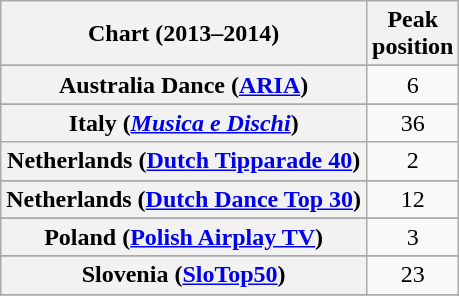<table class="wikitable sortable plainrowheaders" style="text-align:center">
<tr>
<th scope="col">Chart (2013–2014)</th>
<th scope="col">Peak<br>position</th>
</tr>
<tr>
</tr>
<tr>
<th scope="row">Australia Dance (<a href='#'>ARIA</a>)</th>
<td>6</td>
</tr>
<tr>
</tr>
<tr>
</tr>
<tr>
</tr>
<tr>
</tr>
<tr>
</tr>
<tr>
</tr>
<tr>
</tr>
<tr>
</tr>
<tr>
</tr>
<tr>
</tr>
<tr>
</tr>
<tr>
</tr>
<tr>
</tr>
<tr>
</tr>
<tr>
</tr>
<tr>
</tr>
<tr>
</tr>
<tr>
</tr>
<tr>
<th scope="row">Italy (<em><a href='#'>Musica e Dischi</a></em>)</th>
<td>36</td>
</tr>
<tr>
<th scope="row">Netherlands (<a href='#'>Dutch Tipparade 40</a>)</th>
<td>2</td>
</tr>
<tr>
</tr>
<tr>
<th scope="row">Netherlands (<a href='#'>Dutch Dance Top 30</a>)</th>
<td>12</td>
</tr>
<tr>
</tr>
<tr>
</tr>
<tr>
</tr>
<tr>
<th scope="row">Poland (<a href='#'>Polish Airplay TV</a>)</th>
<td>3</td>
</tr>
<tr>
</tr>
<tr>
</tr>
<tr>
</tr>
<tr>
</tr>
<tr>
</tr>
<tr>
<th scope="row">Slovenia (<a href='#'>SloTop50</a>)</th>
<td>23</td>
</tr>
<tr>
</tr>
<tr>
</tr>
<tr>
</tr>
<tr>
</tr>
<tr>
</tr>
<tr>
</tr>
<tr>
</tr>
</table>
